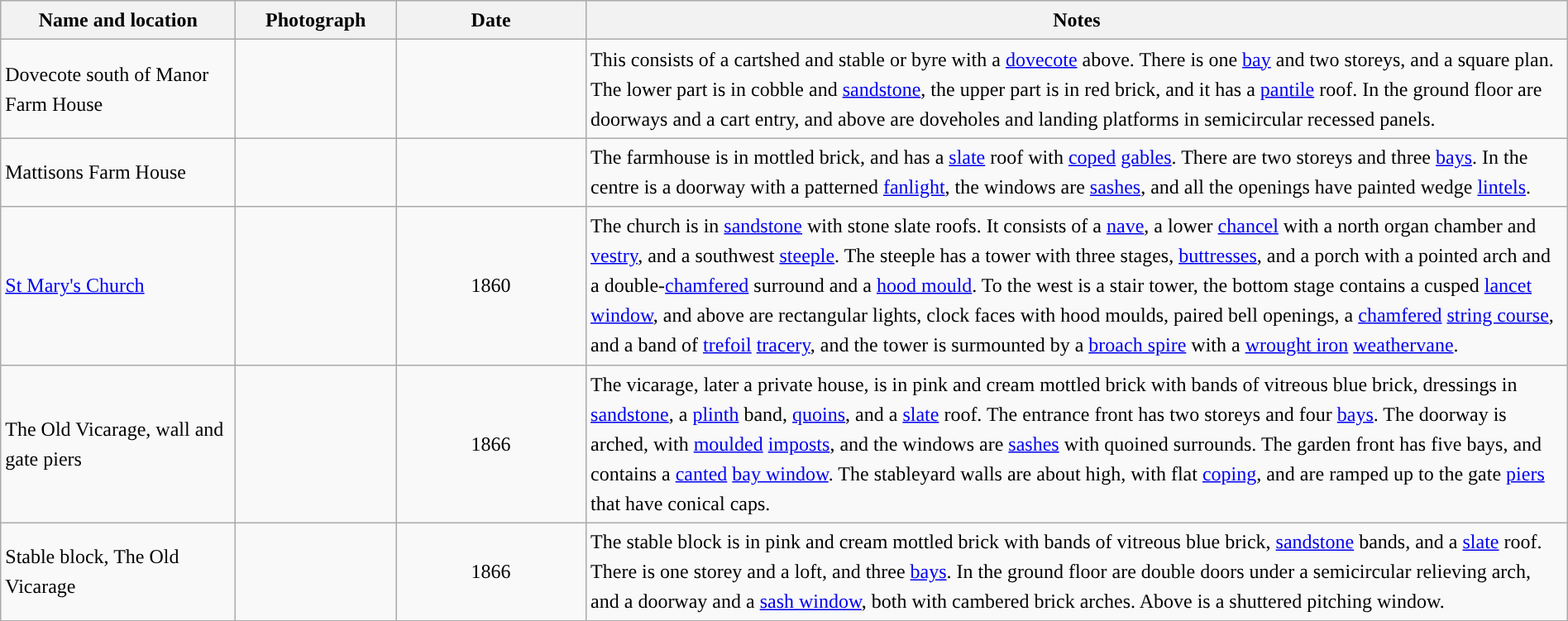<table class="wikitable sortable plainrowheaders" style="width:100%;border:0px;text-align:left;line-height:150%;">
<tr>
<th scope="col"  style="width:150px">Name and location</th>
<th scope="col"  style="width:100px" class="unsortable">Photograph</th>
<th scope="col"  style="width:120px">Date</th>
<th scope="col"  style="width:650px" class="unsortable">Notes</th>
</tr>
<tr>
<td>Dovecote south of Manor Farm House<br><small></small></td>
<td></td>
<td align="center"></td>
<td>This consists of a cartshed and stable or byre with a <a href='#'>dovecote</a> above.  There is one <a href='#'>bay</a> and two storeys, and a square plan.  The lower part is in cobble and <a href='#'>sandstone</a>, the upper part is in red brick, and it has a <a href='#'>pantile</a> roof.  In the ground floor are doorways and a cart entry, and above are doveholes and landing platforms in semicircular recessed panels.</td>
</tr>
<tr>
<td>Mattisons Farm House<br><small></small></td>
<td></td>
<td align="center"></td>
<td>The farmhouse is in mottled brick, and has a <a href='#'>slate</a> roof with <a href='#'>coped</a> <a href='#'>gables</a>.  There are two storeys and three <a href='#'>bays</a>.  In the centre is a doorway with a patterned <a href='#'>fanlight</a>, the windows are <a href='#'>sashes</a>, and all the openings have painted wedge <a href='#'>lintels</a>.</td>
</tr>
<tr>
<td><a href='#'>St Mary's Church</a><br><small></small></td>
<td></td>
<td align="center">1860</td>
<td>The church is in <a href='#'>sandstone</a> with stone slate roofs.  It consists of a <a href='#'>nave</a>, a lower <a href='#'>chancel</a> with a north organ chamber and <a href='#'>vestry</a>, and a southwest <a href='#'>steeple</a>.  The steeple has a tower with three stages, <a href='#'>buttresses</a>, and a porch with a pointed arch and a double-<a href='#'>chamfered</a> surround and a <a href='#'>hood mould</a>.  To the west is a stair tower, the bottom stage contains a cusped <a href='#'>lancet window</a>, and above are rectangular lights, clock faces with hood moulds, paired bell openings, a <a href='#'>chamfered</a> <a href='#'>string course</a>,  and a band of <a href='#'>trefoil</a> <a href='#'>tracery</a>, and the tower is surmounted by a <a href='#'>broach spire</a> with a <a href='#'>wrought iron</a> <a href='#'>weathervane</a>.</td>
</tr>
<tr>
<td>The Old Vicarage, wall and gate piers<br><small></small></td>
<td></td>
<td align="center">1866</td>
<td>The vicarage, later a private house, is in pink and cream mottled brick with bands of vitreous blue brick, dressings in <a href='#'>sandstone</a>, a <a href='#'>plinth</a> band, <a href='#'>quoins</a>, and a <a href='#'>slate</a> roof.  The entrance front has two storeys and four <a href='#'>bays</a>.  The doorway is arched, with <a href='#'>moulded</a> <a href='#'>imposts</a>, and the windows are <a href='#'>sashes</a> with quoined surrounds.  The garden front has five bays, and contains a <a href='#'>canted</a> <a href='#'>bay window</a>.  The stableyard walls are about  high, with flat <a href='#'>coping</a>, and are ramped up to the gate <a href='#'>piers</a> that have conical caps.</td>
</tr>
<tr>
<td>Stable block, The Old Vicarage<br><small></small></td>
<td></td>
<td align="center">1866</td>
<td>The stable block is in pink and cream mottled brick with bands of vitreous blue brick, <a href='#'>sandstone</a> bands, and a <a href='#'>slate</a> roof.  There is one storey and a loft, and three <a href='#'>bays</a>.  In the ground floor are double doors under a semicircular relieving arch, and a doorway and a <a href='#'>sash window</a>, both with cambered brick arches.  Above is a shuttered pitching window.</td>
</tr>
<tr>
</tr>
</table>
